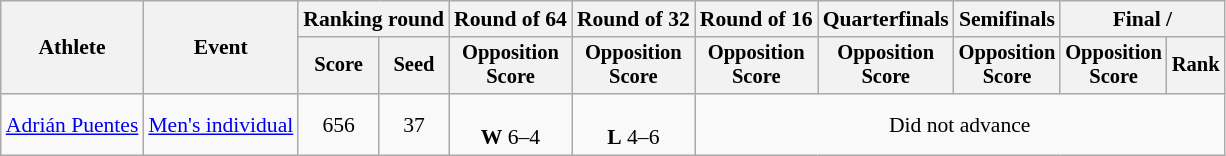<table class="wikitable" style="font-size:90%">
<tr>
<th rowspan=2>Athlete</th>
<th rowspan=2>Event</th>
<th colspan="2">Ranking round</th>
<th>Round of 64</th>
<th>Round of 32</th>
<th>Round of 16</th>
<th>Quarterfinals</th>
<th>Semifinals</th>
<th colspan="2">Final / </th>
</tr>
<tr style="font-size:95%">
<th>Score</th>
<th>Seed</th>
<th>Opposition<br>Score</th>
<th>Opposition<br>Score</th>
<th>Opposition<br>Score</th>
<th>Opposition<br>Score</th>
<th>Opposition<br>Score</th>
<th>Opposition<br>Score</th>
<th>Rank</th>
</tr>
<tr align=center>
<td align=left><a href='#'>Adrián Puentes</a></td>
<td align=left><a href='#'>Men's individual</a></td>
<td>656</td>
<td>37</td>
<td><br><strong>W</strong> 6–4</td>
<td><br><strong>L</strong> 4–6</td>
<td colspan=5>Did not advance</td>
</tr>
</table>
